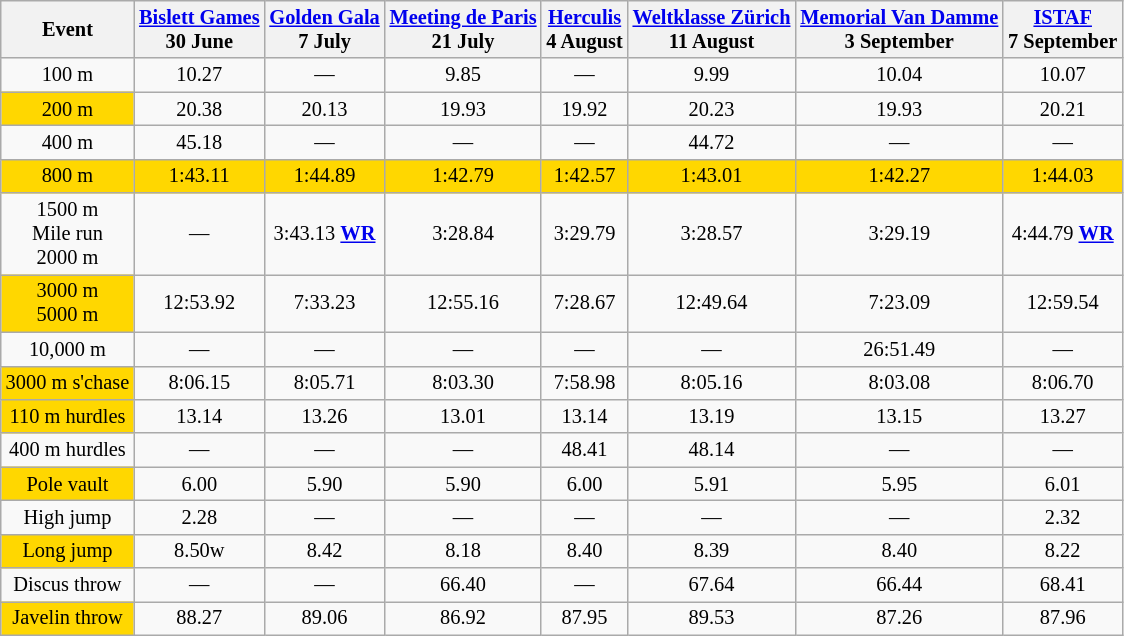<table class="wikitable" style="text-align: center; font-size: 85%; border">
<tr>
<th>Event</th>
<th><a href='#'>Bislett Games</a> <br>30 June</th>
<th><a href='#'>Golden Gala</a> <br>7 July</th>
<th><a href='#'>Meeting de Paris</a> <br>21 July</th>
<th><a href='#'>Herculis</a> <br>4 August</th>
<th><a href='#'>Weltklasse Zürich</a> <br>11 August</th>
<th><a href='#'>Memorial Van Damme</a> <br>3 September</th>
<th><a href='#'>ISTAF</a> <br>7 September</th>
</tr>
<tr>
<td>100 m</td>
<td> 10.27</td>
<td>—</td>
<td> 9.85</td>
<td>—</td>
<td> 9.99</td>
<td> 10.04</td>
<td> 10.07</td>
</tr>
<tr>
<td bgcolor=gold>200 m</td>
<td> 20.38</td>
<td> 20.13</td>
<td> 19.93</td>
<td> 19.92</td>
<td> 20.23</td>
<td> 19.93</td>
<td> 20.21</td>
</tr>
<tr>
<td>400 m</td>
<td> 45.18</td>
<td>—</td>
<td>—</td>
<td>—</td>
<td> 44.72</td>
<td>—</td>
<td>—</td>
</tr>
<tr bgcolor=gold>
<td>800 m</td>
<td> 1:43.11</td>
<td> 1:44.89</td>
<td> 1:42.79</td>
<td> 1:42.57</td>
<td> 1:43.01</td>
<td> 1:42.27</td>
<td> 1:44.03</td>
</tr>
<tr>
<td>1500 m  <br> Mile run<br> 2000 m</td>
<td>—</td>
<td> 3:43.13 <strong><a href='#'>WR</a></strong></td>
<td> 3:28.84</td>
<td> 3:29.79</td>
<td> 3:28.57</td>
<td> 3:29.19</td>
<td> 4:44.79  <strong><a href='#'>WR</a></strong></td>
</tr>
<tr>
<td bgcolor=gold>3000 m <br> 5000 m</td>
<td> 12:53.92</td>
<td> 7:33.23</td>
<td> 12:55.16</td>
<td> 7:28.67</td>
<td> 12:49.64</td>
<td> 7:23.09</td>
<td> 12:59.54</td>
</tr>
<tr>
<td>10,000 m</td>
<td>—</td>
<td>—</td>
<td>—</td>
<td>—</td>
<td>—</td>
<td> 26:51.49</td>
<td>—</td>
</tr>
<tr>
<td bgcolor=gold>3000 m s'chase</td>
<td> 8:06.15</td>
<td> 8:05.71</td>
<td> 8:03.30</td>
<td> 7:58.98</td>
<td> 8:05.16</td>
<td> 8:03.08</td>
<td> 8:06.70</td>
</tr>
<tr>
<td bgcolor=gold>110 m hurdles</td>
<td> 13.14</td>
<td> 13.26</td>
<td> 13.01</td>
<td> 13.14</td>
<td> 13.19</td>
<td> 13.15</td>
<td> 13.27</td>
</tr>
<tr>
<td>400 m hurdles</td>
<td>—</td>
<td>—</td>
<td>—</td>
<td> 48.41</td>
<td> 48.14</td>
<td>—</td>
<td>—</td>
</tr>
<tr>
<td bgcolor=gold>Pole vault</td>
<td> 6.00</td>
<td> 5.90</td>
<td> 5.90</td>
<td> 6.00</td>
<td> 5.91</td>
<td> 5.95</td>
<td> 6.01</td>
</tr>
<tr>
<td>High jump</td>
<td> 2.28</td>
<td>—</td>
<td>—</td>
<td>—</td>
<td>—</td>
<td>—</td>
<td> 2.32</td>
</tr>
<tr>
<td bgcolor=gold>Long jump</td>
<td> 8.50w</td>
<td> 8.42</td>
<td> 8.18</td>
<td> 8.40</td>
<td> 8.39</td>
<td> 8.40</td>
<td> 8.22</td>
</tr>
<tr>
<td>Discus throw</td>
<td>—</td>
<td>—</td>
<td> 66.40</td>
<td>—</td>
<td> 67.64</td>
<td> 66.44</td>
<td> 68.41</td>
</tr>
<tr>
<td bgcolor=gold>Javelin throw</td>
<td> 88.27</td>
<td> 89.06</td>
<td> 86.92</td>
<td> 87.95</td>
<td> 89.53</td>
<td> 87.26</td>
<td> 87.96</td>
</tr>
</table>
